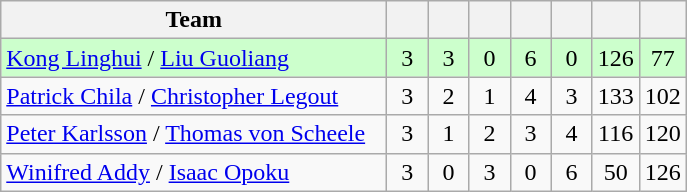<table class="wikitable" style="text-align:center;">
<tr>
<th width=250>Team</th>
<th width=20></th>
<th width=20></th>
<th width=20></th>
<th width=20></th>
<th width=20></th>
<th width=20></th>
<th width=20></th>
</tr>
<tr bgcolor="#ccffcc">
<td align=left> <a href='#'>Kong Linghui</a> / <a href='#'>Liu Guoliang</a></td>
<td>3</td>
<td>3</td>
<td>0</td>
<td>6</td>
<td>0</td>
<td>126</td>
<td>77</td>
</tr>
<tr>
<td align=left> <a href='#'>Patrick Chila</a> / <a href='#'>Christopher Legout</a></td>
<td>3</td>
<td>2</td>
<td>1</td>
<td>4</td>
<td>3</td>
<td>133</td>
<td>102</td>
</tr>
<tr>
<td align=left> <a href='#'>Peter Karlsson</a> / <a href='#'>Thomas von Scheele</a></td>
<td>3</td>
<td>1</td>
<td>2</td>
<td>3</td>
<td>4</td>
<td>116</td>
<td>120</td>
</tr>
<tr>
<td align=left> <a href='#'>Winifred Addy</a> / <a href='#'>Isaac Opoku</a></td>
<td>3</td>
<td>0</td>
<td>3</td>
<td>0</td>
<td>6</td>
<td>50</td>
<td>126</td>
</tr>
</table>
